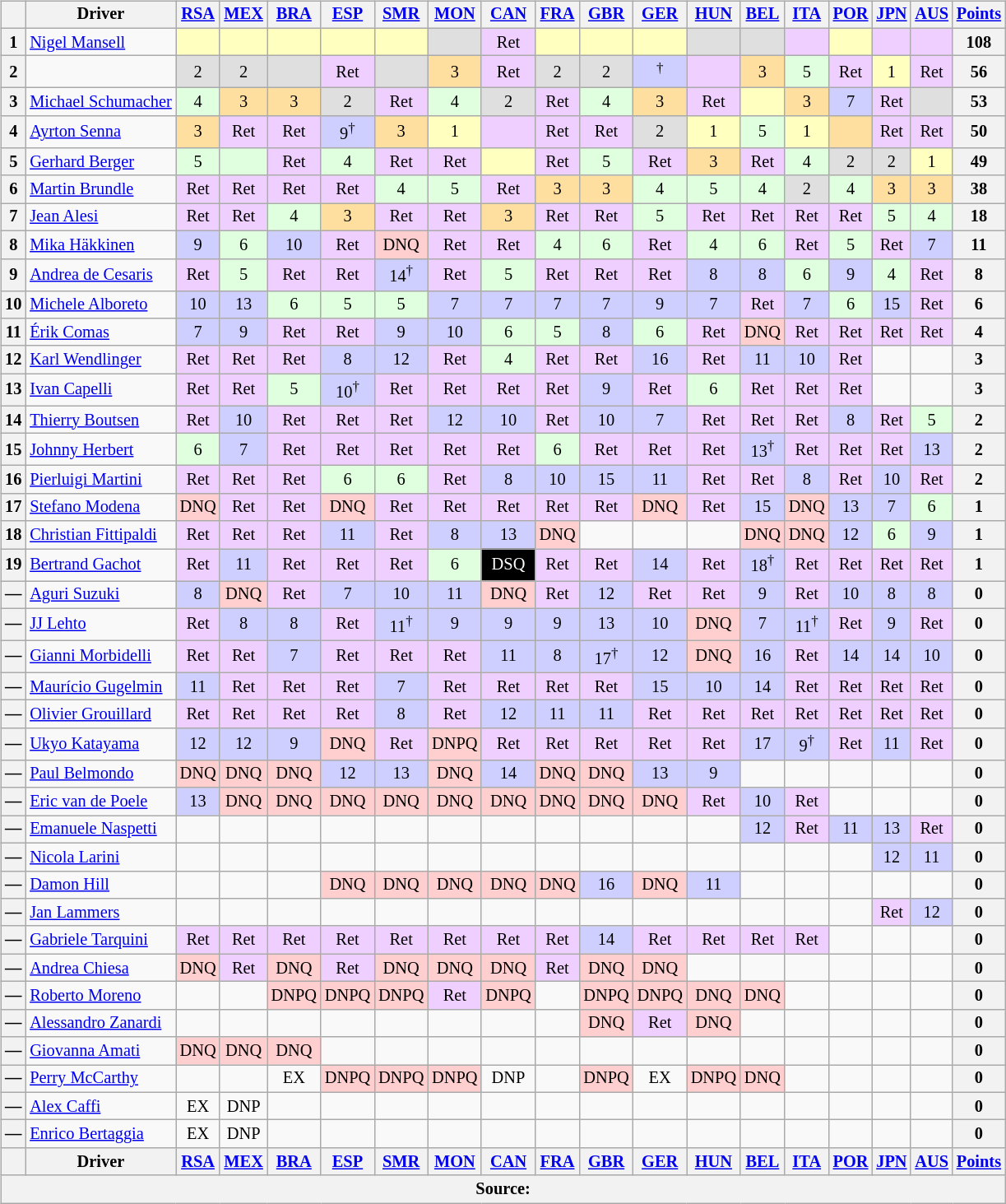<table>
<tr valign="top">
<td><br><table class="wikitable" style="font-size: 85%; text-align:center;">
<tr valign="top">
<th valign="middle"></th>
<th valign="middle">Driver</th>
<th><a href='#'>RSA</a><br></th>
<th><a href='#'>MEX</a><br></th>
<th><a href='#'>BRA</a><br></th>
<th><a href='#'>ESP</a><br></th>
<th><a href='#'>SMR</a><br></th>
<th><a href='#'>MON</a><br></th>
<th><a href='#'>CAN</a><br></th>
<th><a href='#'>FRA</a><br></th>
<th><a href='#'>GBR</a><br></th>
<th><a href='#'>GER</a><br></th>
<th><a href='#'>HUN</a><br></th>
<th><a href='#'>BEL</a><br></th>
<th><a href='#'>ITA</a><br></th>
<th><a href='#'>POR</a><br></th>
<th><a href='#'>JPN</a><br></th>
<th><a href='#'>AUS</a><br></th>
<th valign="middle"><a href='#'>Points</a></th>
</tr>
<tr>
<th>1</th>
<td align="left"> <a href='#'>Nigel Mansell</a></td>
<td style="background:#ffffbf;"></td>
<td style="background:#ffffbf;"></td>
<td style="background:#ffffbf;"></td>
<td style="background:#ffffbf;"></td>
<td style="background:#ffffbf;"></td>
<td style="background:#dfdfdf;"></td>
<td style="background:#efcfff;">Ret</td>
<td style="background:#ffffbf;"></td>
<td style="background:#ffffbf;"></td>
<td style="background:#ffffbf;"></td>
<td style="background:#dfdfdf;"></td>
<td style="background:#dfdfdf;"></td>
<td style="background:#efcfff;"></td>
<td style="background:#ffffbf;"></td>
<td style="background:#efcfff;"></td>
<td style="background:#efcfff;"></td>
<th>108</th>
</tr>
<tr>
<th>2</th>
<td align="left"></td>
<td style="background:#dfdfdf;">2</td>
<td style="background:#dfdfdf;">2</td>
<td style="background:#dfdfdf;"></td>
<td style="background:#efcfff;">Ret</td>
<td style="background:#dfdfdf;"></td>
<td style="background:#ffdf9f;">3</td>
<td style="background:#efcfff;">Ret</td>
<td style="background:#dfdfdf;">2</td>
<td style="background:#dfdfdf;">2</td>
<td style="background:#cfcfff;"><sup>†</sup></td>
<td style="background:#efcfff;"></td>
<td style="background:#ffdf9f;">3</td>
<td style="background:#dfffdf;">5</td>
<td style="background:#efcfff;">Ret</td>
<td style="background:#ffffbf;">1</td>
<td style="background:#efcfff;">Ret</td>
<th>56</th>
</tr>
<tr>
<th>3</th>
<td align="left"nowrap> <a href='#'>Michael Schumacher</a></td>
<td style="background:#dfffdf;">4</td>
<td style="background:#ffdf9f;">3</td>
<td style="background:#ffdf9f;">3</td>
<td style="background:#dfdfdf;">2</td>
<td style="background:#efcfff;">Ret</td>
<td style="background:#dfffdf;">4</td>
<td style="background:#dfdfdf;">2</td>
<td style="background:#efcfff;">Ret</td>
<td style="background:#dfffdf;">4</td>
<td style="background:#ffdf9f;">3</td>
<td style="background:#efcfff;">Ret</td>
<td style="background:#ffffbf;"></td>
<td style="background:#ffdf9f;">3</td>
<td style="background:#cfcfff;">7</td>
<td style="background:#efcfff;">Ret</td>
<td style="background:#dfdfdf;"></td>
<th>53</th>
</tr>
<tr>
<th>4</th>
<td align="left"> <a href='#'>Ayrton Senna</a></td>
<td style="background:#ffdf9f;">3</td>
<td style="background:#efcfff;">Ret</td>
<td style="background:#efcfff;">Ret</td>
<td style="background:#cfcfff;">9<sup>†</sup></td>
<td style="background:#ffdf9f;">3</td>
<td style="background:#ffffbf;">1</td>
<td style="background:#efcfff;"></td>
<td style="background:#efcfff;">Ret</td>
<td style="background:#efcfff;">Ret</td>
<td style="background:#dfdfdf;">2</td>
<td style="background:#ffffbf;">1</td>
<td style="background:#dfffdf;">5</td>
<td style="background:#ffffbf;">1</td>
<td style="background:#ffdf9f;"></td>
<td style="background:#efcfff;">Ret</td>
<td style="background:#efcfff;">Ret</td>
<th>50</th>
</tr>
<tr>
<th>5</th>
<td align="left"> <a href='#'>Gerhard Berger</a></td>
<td style="background:#dfffdf;">5</td>
<td style="background:#dfffdf;"></td>
<td style="background:#efcfff;">Ret</td>
<td style="background:#dfffdf;">4</td>
<td style="background:#efcfff;">Ret</td>
<td style="background:#efcfff;">Ret</td>
<td style="background:#ffffbf;"></td>
<td style="background:#efcfff;">Ret</td>
<td style="background:#dfffdf;">5</td>
<td style="background:#efcfff;">Ret</td>
<td style="background:#ffdf9f;">3</td>
<td style="background:#efcfff;">Ret</td>
<td style="background:#dfffdf;">4</td>
<td style="background:#dfdfdf;">2</td>
<td style="background:#dfdfdf;">2</td>
<td style="background:#ffffbf;">1</td>
<th>49</th>
</tr>
<tr>
<th>6</th>
<td align="left"> <a href='#'>Martin Brundle</a></td>
<td style="background:#efcfff;">Ret</td>
<td style="background:#efcfff;">Ret</td>
<td style="background:#efcfff;">Ret</td>
<td style="background:#efcfff;">Ret</td>
<td style="background:#dfffdf;">4</td>
<td style="background:#dfffdf;">5</td>
<td style="background:#efcfff;">Ret</td>
<td style="background:#ffdf9f;">3</td>
<td style="background:#ffdf9f;">3</td>
<td style="background:#dfffdf;">4</td>
<td style="background:#dfffdf;">5</td>
<td style="background:#dfffdf;">4</td>
<td style="background:#dfdfdf;">2</td>
<td style="background:#dfffdf;">4</td>
<td style="background:#ffdf9f;">3</td>
<td style="background:#ffdf9f;">3</td>
<th>38</th>
</tr>
<tr>
<th>7</th>
<td align="left"> <a href='#'>Jean Alesi</a></td>
<td style="background:#efcfff;">Ret</td>
<td style="background:#efcfff;">Ret</td>
<td style="background:#dfffdf;">4</td>
<td style="background:#ffdf9f;">3</td>
<td style="background:#efcfff;">Ret</td>
<td style="background:#efcfff;">Ret</td>
<td style="background:#ffdf9f;">3</td>
<td style="background:#efcfff;">Ret</td>
<td style="background:#efcfff;">Ret</td>
<td style="background:#dfffdf;">5</td>
<td style="background:#efcfff;">Ret</td>
<td style="background:#efcfff;">Ret</td>
<td style="background:#efcfff;">Ret</td>
<td style="background:#efcfff;">Ret</td>
<td style="background:#dfffdf;">5</td>
<td style="background:#dfffdf;">4</td>
<th>18</th>
</tr>
<tr>
<th>8</th>
<td align="left"> <a href='#'>Mika Häkkinen</a></td>
<td style="background:#cfcfff;">9</td>
<td style="background:#dfffdf;">6</td>
<td style="background:#cfcfff;">10</td>
<td style="background:#efcfff;">Ret</td>
<td style="background:#ffcfcf;">DNQ</td>
<td style="background:#efcfff;">Ret</td>
<td style="background:#efcfff;">Ret</td>
<td style="background:#dfffdf;">4</td>
<td style="background:#dfffdf;">6</td>
<td style="background:#efcfff;">Ret</td>
<td style="background:#dfffdf;">4</td>
<td style="background:#dfffdf;">6</td>
<td style="background:#efcfff;">Ret</td>
<td style="background:#dfffdf;">5</td>
<td style="background:#efcfff;">Ret</td>
<td style="background:#cfcfff;">7</td>
<th>11</th>
</tr>
<tr>
<th>9</th>
<td align="left"> <a href='#'>Andrea de Cesaris</a></td>
<td style="background:#efcfff;">Ret</td>
<td style="background:#dfffdf;">5</td>
<td style="background:#efcfff;">Ret</td>
<td style="background:#efcfff;">Ret</td>
<td style="background:#cfcfff;">14<sup>†</sup></td>
<td style="background:#efcfff;">Ret</td>
<td style="background:#dfffdf;">5</td>
<td style="background:#efcfff;">Ret</td>
<td style="background:#efcfff;">Ret</td>
<td style="background:#efcfff;">Ret</td>
<td style="background:#cfcfff;">8</td>
<td style="background:#cfcfff;">8</td>
<td style="background:#dfffdf;">6</td>
<td style="background:#cfcfff;">9</td>
<td style="background:#dfffdf;">4</td>
<td style="background:#efcfff;">Ret</td>
<th>8</th>
</tr>
<tr>
<th>10</th>
<td align="left"> <a href='#'>Michele Alboreto</a></td>
<td style="background:#cfcfff;">10</td>
<td style="background:#cfcfff;">13</td>
<td style="background:#dfffdf;">6</td>
<td style="background:#dfffdf;">5</td>
<td style="background:#dfffdf;">5</td>
<td style="background:#cfcfff;">7</td>
<td style="background:#cfcfff;">7</td>
<td style="background:#cfcfff;">7</td>
<td style="background:#cfcfff;">7</td>
<td style="background:#cfcfff;">9</td>
<td style="background:#cfcfff;">7</td>
<td style="background:#efcfff;">Ret</td>
<td style="background:#cfcfff;">7</td>
<td style="background:#dfffdf;">6</td>
<td style="background:#cfcfff;">15</td>
<td style="background:#efcfff;">Ret</td>
<th>6</th>
</tr>
<tr>
<th>11</th>
<td align="left"> <a href='#'>Érik Comas</a></td>
<td style="background:#cfcfff;">7</td>
<td style="background:#cfcfff;">9</td>
<td style="background:#efcfff;">Ret</td>
<td style="background:#efcfff;">Ret</td>
<td style="background:#cfcfff;">9</td>
<td style="background:#cfcfff;">10</td>
<td style="background:#dfffdf;">6</td>
<td style="background:#dfffdf;">5</td>
<td style="background:#cfcfff;">8</td>
<td style="background:#dfffdf;">6</td>
<td style="background:#efcfff;">Ret</td>
<td style="background:#ffcfcf;">DNQ</td>
<td style="background:#efcfff;">Ret</td>
<td style="background:#efcfff;">Ret</td>
<td style="background:#efcfff;">Ret</td>
<td style="background:#efcfff;">Ret</td>
<th>4</th>
</tr>
<tr>
<th>12</th>
<td align="left"> <a href='#'>Karl Wendlinger</a></td>
<td style="background:#efcfff;">Ret</td>
<td style="background:#efcfff;">Ret</td>
<td style="background:#efcfff;">Ret</td>
<td style="background:#cfcfff;">8</td>
<td style="background:#cfcfff;">12</td>
<td style="background:#efcfff;">Ret</td>
<td style="background:#dfffdf;">4</td>
<td style="background:#efcfff;">Ret</td>
<td style="background:#efcfff;">Ret</td>
<td style="background:#cfcfff;">16</td>
<td style="background:#efcfff;">Ret</td>
<td style="background:#cfcfff;">11</td>
<td style="background:#cfcfff;">10</td>
<td style="background:#efcfff;">Ret</td>
<td></td>
<td></td>
<th>3</th>
</tr>
<tr>
<th>13</th>
<td align="left"> <a href='#'>Ivan Capelli</a></td>
<td style="background:#efcfff;">Ret</td>
<td style="background:#efcfff;">Ret</td>
<td style="background:#dfffdf;">5</td>
<td style="background:#cfcfff;">10<sup>†</sup></td>
<td style="background:#efcfff;">Ret</td>
<td style="background:#efcfff;">Ret</td>
<td style="background:#efcfff;">Ret</td>
<td style="background:#efcfff;">Ret</td>
<td style="background:#cfcfff;">9</td>
<td style="background:#efcfff;">Ret</td>
<td style="background:#dfffdf;">6</td>
<td style="background:#efcfff;">Ret</td>
<td style="background:#efcfff;">Ret</td>
<td style="background:#efcfff;">Ret</td>
<td></td>
<td></td>
<th>3</th>
</tr>
<tr>
<th>14</th>
<td align="left"> <a href='#'>Thierry Boutsen</a></td>
<td style="background:#efcfff;">Ret</td>
<td style="background:#cfcfff;">10</td>
<td style="background:#efcfff;">Ret</td>
<td style="background:#efcfff;">Ret</td>
<td style="background:#efcfff;">Ret</td>
<td style="background:#cfcfff;">12</td>
<td style="background:#cfcfff;">10</td>
<td style="background:#efcfff;">Ret</td>
<td style="background:#cfcfff;">10</td>
<td style="background:#cfcfff;">7</td>
<td style="background:#efcfff;">Ret</td>
<td style="background:#efcfff;">Ret</td>
<td style="background:#efcfff;">Ret</td>
<td style="background:#cfcfff;">8</td>
<td style="background:#efcfff;">Ret</td>
<td style="background:#dfffdf;">5</td>
<th>2</th>
</tr>
<tr>
<th>15</th>
<td align="left"> <a href='#'>Johnny Herbert</a></td>
<td style="background:#dfffdf;">6</td>
<td style="background:#cfcfff;">7</td>
<td style="background:#efcfff;">Ret</td>
<td style="background:#efcfff;">Ret</td>
<td style="background:#efcfff;">Ret</td>
<td style="background:#efcfff;">Ret</td>
<td style="background:#efcfff;">Ret</td>
<td style="background:#dfffdf;">6</td>
<td style="background:#efcfff;">Ret</td>
<td style="background:#efcfff;">Ret</td>
<td style="background:#efcfff;">Ret</td>
<td style="background:#cfcfff;">13<sup>†</sup></td>
<td style="background:#efcfff;">Ret</td>
<td style="background:#efcfff;">Ret</td>
<td style="background:#efcfff;">Ret</td>
<td style="background:#cfcfff;">13</td>
<th>2</th>
</tr>
<tr>
<th>16</th>
<td align="left"> <a href='#'>Pierluigi Martini</a></td>
<td style="background:#efcfff;">Ret</td>
<td style="background:#efcfff;">Ret</td>
<td style="background:#efcfff;">Ret</td>
<td style="background:#dfffdf;">6</td>
<td style="background:#dfffdf;">6</td>
<td style="background:#efcfff;">Ret</td>
<td style="background:#cfcfff;">8</td>
<td style="background:#cfcfff;">10</td>
<td style="background:#cfcfff;">15</td>
<td style="background:#cfcfff;">11</td>
<td style="background:#efcfff;">Ret</td>
<td style="background:#efcfff;">Ret</td>
<td style="background:#cfcfff;">8</td>
<td style="background:#efcfff;">Ret</td>
<td style="background:#cfcfff;">10</td>
<td style="background:#efcfff;">Ret</td>
<th>2</th>
</tr>
<tr>
<th>17</th>
<td align="left"> <a href='#'>Stefano Modena</a></td>
<td style="background:#ffcfcf;">DNQ</td>
<td style="background:#efcfff;">Ret</td>
<td style="background:#efcfff;">Ret</td>
<td style="background:#ffcfcf;">DNQ</td>
<td style="background:#efcfff;">Ret</td>
<td style="background:#efcfff;">Ret</td>
<td style="background:#efcfff;">Ret</td>
<td style="background:#efcfff;">Ret</td>
<td style="background:#efcfff;">Ret</td>
<td style="background:#ffcfcf;">DNQ</td>
<td style="background:#efcfff;">Ret</td>
<td style="background:#cfcfff;">15</td>
<td style="background:#ffcfcf;">DNQ</td>
<td style="background:#cfcfff;">13</td>
<td style="background:#cfcfff;">7</td>
<td style="background:#dfffdf;">6</td>
<th>1</th>
</tr>
<tr>
<th>18</th>
<td align="left"> <a href='#'>Christian Fittipaldi</a></td>
<td style="background:#efcfff;">Ret</td>
<td style="background:#efcfff;">Ret</td>
<td style="background:#efcfff;">Ret</td>
<td style="background:#cfcfff;">11</td>
<td style="background:#efcfff;">Ret</td>
<td style="background:#cfcfff;">8</td>
<td style="background:#cfcfff;">13</td>
<td style="background:#ffcfcf;">DNQ</td>
<td></td>
<td></td>
<td></td>
<td style="background:#ffcfcf;">DNQ</td>
<td style="background:#ffcfcf;">DNQ</td>
<td style="background:#cfcfff;">12</td>
<td style="background:#dfffdf;">6</td>
<td style="background:#cfcfff;">9</td>
<th>1</th>
</tr>
<tr>
<th>19</th>
<td align="left"> <a href='#'>Bertrand Gachot</a></td>
<td style="background:#efcfff;">Ret</td>
<td style="background:#cfcfff;">11</td>
<td style="background:#efcfff;">Ret</td>
<td style="background:#efcfff;">Ret</td>
<td style="background:#efcfff;">Ret</td>
<td style="background:#dfffdf;">6</td>
<td style="background:#000000; color:white">DSQ</td>
<td style="background:#efcfff;">Ret</td>
<td style="background:#efcfff;">Ret</td>
<td style="background:#cfcfff;">14</td>
<td style="background:#efcfff;">Ret</td>
<td style="background:#cfcfff;">18<sup>†</sup></td>
<td style="background:#efcfff;">Ret</td>
<td style="background:#efcfff;">Ret</td>
<td style="background:#efcfff;">Ret</td>
<td style="background:#efcfff;">Ret</td>
<th>1</th>
</tr>
<tr>
<th>—</th>
<td align="left"> <a href='#'>Aguri Suzuki</a></td>
<td style="background:#cfcfff;">8</td>
<td style="background:#ffcfcf;">DNQ</td>
<td style="background:#efcfff;">Ret</td>
<td style="background:#cfcfff;">7</td>
<td style="background:#cfcfff;">10</td>
<td style="background:#cfcfff;">11</td>
<td style="background:#ffcfcf;">DNQ</td>
<td style="background:#efcfff;">Ret</td>
<td style="background:#cfcfff;">12</td>
<td style="background:#efcfff;">Ret</td>
<td style="background:#efcfff;">Ret</td>
<td style="background:#cfcfff;">9</td>
<td style="background:#efcfff;">Ret</td>
<td style="background:#cfcfff;">10</td>
<td style="background:#cfcfff;">8</td>
<td style="background:#cfcfff;">8</td>
<th>0</th>
</tr>
<tr>
<th>—</th>
<td align="left"> <a href='#'>JJ Lehto</a></td>
<td style="background:#efcfff;">Ret</td>
<td style="background:#cfcfff;">8</td>
<td style="background:#cfcfff;">8</td>
<td style="background:#efcfff;">Ret</td>
<td style="background:#cfcfff;">11<sup>†</sup></td>
<td style="background:#cfcfff;">9</td>
<td style="background:#cfcfff;">9</td>
<td style="background:#cfcfff;">9</td>
<td style="background:#cfcfff;">13</td>
<td style="background:#cfcfff;">10</td>
<td style="background:#ffcfcf;">DNQ</td>
<td style="background:#cfcfff;">7</td>
<td style="background:#cfcfff;">11<sup>†</sup></td>
<td style="background:#efcfff;">Ret</td>
<td style="background:#cfcfff;">9</td>
<td style="background:#efcfff;">Ret</td>
<th>0</th>
</tr>
<tr>
<th>—</th>
<td align="left"> <a href='#'>Gianni Morbidelli</a></td>
<td style="background:#efcfff;">Ret</td>
<td style="background:#efcfff;">Ret</td>
<td style="background:#cfcfff;">7</td>
<td style="background:#efcfff;">Ret</td>
<td style="background:#efcfff;">Ret</td>
<td style="background:#efcfff;">Ret</td>
<td style="background:#cfcfff;">11</td>
<td style="background:#cfcfff;">8</td>
<td style="background:#cfcfff;">17<sup>†</sup></td>
<td style="background:#cfcfff;">12</td>
<td style="background:#ffcfcf;">DNQ</td>
<td style="background:#cfcfff;">16</td>
<td style="background:#efcfff;">Ret</td>
<td style="background:#cfcfff;">14</td>
<td style="background:#cfcfff;">14</td>
<td style="background:#cfcfff;">10</td>
<th>0</th>
</tr>
<tr>
<th>—</th>
<td align="left"> <a href='#'>Maurício Gugelmin</a></td>
<td style="background:#cfcfff;">11</td>
<td style="background:#efcfff;">Ret</td>
<td style="background:#efcfff;">Ret</td>
<td style="background:#efcfff;">Ret</td>
<td style="background:#cfcfff;">7</td>
<td style="background:#efcfff;">Ret</td>
<td style="background:#efcfff;">Ret</td>
<td style="background:#efcfff;">Ret</td>
<td style="background:#efcfff;">Ret</td>
<td style="background:#cfcfff;">15</td>
<td style="background:#cfcfff;">10</td>
<td style="background:#cfcfff;">14</td>
<td style="background:#efcfff;">Ret</td>
<td style="background:#efcfff;">Ret</td>
<td style="background:#efcfff;">Ret</td>
<td style="background:#efcfff;">Ret</td>
<th>0</th>
</tr>
<tr>
<th>—</th>
<td align="left"> <a href='#'>Olivier Grouillard</a></td>
<td style="background:#efcfff;">Ret</td>
<td style="background:#efcfff;">Ret</td>
<td style="background:#efcfff;">Ret</td>
<td style="background:#efcfff;">Ret</td>
<td style="background:#cfcfff;">8</td>
<td style="background:#efcfff;">Ret</td>
<td style="background:#cfcfff;">12</td>
<td style="background:#cfcfff;">11</td>
<td style="background:#cfcfff;">11</td>
<td style="background:#efcfff;">Ret</td>
<td style="background:#efcfff;">Ret</td>
<td style="background:#efcfff;">Ret</td>
<td style="background:#efcfff;">Ret</td>
<td style="background:#efcfff;">Ret</td>
<td style="background:#efcfff;">Ret</td>
<td style="background:#efcfff;">Ret</td>
<th>0</th>
</tr>
<tr>
<th>—</th>
<td align="left"> <a href='#'>Ukyo Katayama</a></td>
<td style="background:#cfcfff;">12</td>
<td style="background:#cfcfff;">12</td>
<td style="background:#cfcfff;">9</td>
<td style="background:#ffcfcf;">DNQ</td>
<td style="background:#efcfff;">Ret</td>
<td style="background:#ffcfcf;">DNPQ</td>
<td style="background:#efcfff;">Ret</td>
<td style="background:#efcfff;">Ret</td>
<td style="background:#efcfff;">Ret</td>
<td style="background:#efcfff;">Ret</td>
<td style="background:#efcfff;">Ret</td>
<td style="background:#cfcfff;">17</td>
<td style="background:#cfcfff;">9<sup>†</sup></td>
<td style="background:#efcfff;">Ret</td>
<td style="background:#cfcfff;">11</td>
<td style="background:#efcfff;">Ret</td>
<th>0</th>
</tr>
<tr>
<th>—</th>
<td align="left"> <a href='#'>Paul Belmondo</a></td>
<td style="background:#ffcfcf;">DNQ</td>
<td style="background:#ffcfcf;">DNQ</td>
<td style="background:#ffcfcf;">DNQ</td>
<td style="background:#cfcfff;">12</td>
<td style="background:#cfcfff;">13</td>
<td style="background:#ffcfcf;">DNQ</td>
<td style="background:#cfcfff;">14</td>
<td style="background:#ffcfcf;">DNQ</td>
<td style="background:#ffcfcf;">DNQ</td>
<td style="background:#cfcfff;">13</td>
<td style="background:#cfcfff;">9</td>
<td></td>
<td></td>
<td></td>
<td></td>
<td></td>
<th>0</th>
</tr>
<tr>
<th>—</th>
<td align="left"> <a href='#'>Eric van de Poele</a></td>
<td style="background:#cfcfff;">13</td>
<td style="background:#ffcfcf;">DNQ</td>
<td style="background:#ffcfcf;">DNQ</td>
<td style="background:#ffcfcf;">DNQ</td>
<td style="background:#ffcfcf;">DNQ</td>
<td style="background:#ffcfcf;">DNQ</td>
<td style="background:#ffcfcf;">DNQ</td>
<td style="background:#ffcfcf;">DNQ</td>
<td style="background:#ffcfcf;">DNQ</td>
<td style="background:#ffcfcf;">DNQ</td>
<td style="background:#efcfff;">Ret</td>
<td style="background:#cfcfff;">10</td>
<td style="background:#efcfff;">Ret</td>
<td></td>
<td></td>
<td></td>
<th>0</th>
</tr>
<tr>
<th>—</th>
<td align="left"> <a href='#'>Emanuele Naspetti</a></td>
<td></td>
<td></td>
<td></td>
<td></td>
<td></td>
<td></td>
<td></td>
<td></td>
<td></td>
<td></td>
<td></td>
<td style="background:#cfcfff;">12</td>
<td style="background:#efcfff;">Ret</td>
<td style="background:#cfcfff;">11</td>
<td style="background:#cfcfff;">13</td>
<td style="background:#efcfff;">Ret</td>
<th>0</th>
</tr>
<tr>
<th>—</th>
<td align="left"> <a href='#'>Nicola Larini</a></td>
<td></td>
<td></td>
<td></td>
<td></td>
<td></td>
<td></td>
<td></td>
<td></td>
<td></td>
<td></td>
<td></td>
<td></td>
<td></td>
<td></td>
<td style="background:#cfcfff;">12</td>
<td style="background:#cfcfff;">11</td>
<th>0</th>
</tr>
<tr>
<th>—</th>
<td align="left"> <a href='#'>Damon Hill</a></td>
<td></td>
<td></td>
<td></td>
<td style="background:#ffcfcf;">DNQ</td>
<td style="background:#ffcfcf;">DNQ</td>
<td style="background:#ffcfcf;">DNQ</td>
<td style="background:#ffcfcf;">DNQ</td>
<td style="background:#ffcfcf;">DNQ</td>
<td style="background:#cfcfff;">16</td>
<td style="background:#ffcfcf;">DNQ</td>
<td style="background:#cfcfff;">11</td>
<td></td>
<td></td>
<td></td>
<td></td>
<td></td>
<th>0</th>
</tr>
<tr>
<th>—</th>
<td align="left"> <a href='#'>Jan Lammers</a></td>
<td></td>
<td></td>
<td></td>
<td></td>
<td></td>
<td></td>
<td></td>
<td></td>
<td></td>
<td></td>
<td></td>
<td></td>
<td></td>
<td></td>
<td style="background:#efcfff;">Ret</td>
<td style="background:#cfcfff;">12</td>
<th>0</th>
</tr>
<tr>
<th>—</th>
<td align="left"> <a href='#'>Gabriele Tarquini</a></td>
<td style="background:#efcfff;">Ret</td>
<td style="background:#efcfff;">Ret</td>
<td style="background:#efcfff;">Ret</td>
<td style="background:#efcfff;">Ret</td>
<td style="background:#efcfff;">Ret</td>
<td style="background:#efcfff;">Ret</td>
<td style="background:#efcfff;">Ret</td>
<td style="background:#efcfff;">Ret</td>
<td style="background:#cfcfff;">14</td>
<td style="background:#efcfff;">Ret</td>
<td style="background:#efcfff;">Ret</td>
<td style="background:#efcfff;">Ret</td>
<td style="background:#efcfff;">Ret</td>
<td></td>
<td></td>
<td></td>
<th>0</th>
</tr>
<tr>
<th>—</th>
<td align="left"> <a href='#'>Andrea Chiesa</a></td>
<td style="background:#ffcfcf;">DNQ</td>
<td style="background:#efcfff;">Ret</td>
<td style="background:#ffcfcf;">DNQ</td>
<td style="background:#efcfff;">Ret</td>
<td style="background:#ffcfcf;">DNQ</td>
<td style="background:#ffcfcf;">DNQ</td>
<td style="background:#ffcfcf;">DNQ</td>
<td style="background:#efcfff;">Ret</td>
<td style="background:#ffcfcf;">DNQ</td>
<td style="background:#ffcfcf;">DNQ</td>
<td></td>
<td></td>
<td></td>
<td></td>
<td></td>
<td></td>
<th>0</th>
</tr>
<tr>
<th>—</th>
<td align="left"> <a href='#'>Roberto Moreno</a></td>
<td></td>
<td></td>
<td style="background:#ffcfcf;">DNPQ</td>
<td style="background:#ffcfcf;">DNPQ</td>
<td style="background:#ffcfcf;">DNPQ</td>
<td style="background:#efcfff;">Ret</td>
<td style="background:#ffcfcf;">DNPQ</td>
<td></td>
<td style="background:#ffcfcf;">DNPQ</td>
<td style="background:#ffcfcf;">DNPQ</td>
<td style="background:#ffcfcf;">DNQ</td>
<td style="background:#ffcfcf;">DNQ</td>
<td></td>
<td></td>
<td></td>
<td></td>
<th>0</th>
</tr>
<tr>
<th>—</th>
<td align="left"> <a href='#'>Alessandro Zanardi</a></td>
<td></td>
<td></td>
<td></td>
<td></td>
<td></td>
<td></td>
<td></td>
<td></td>
<td style="background:#ffcfcf;">DNQ</td>
<td style="background:#efcfff;">Ret</td>
<td style="background:#ffcfcf;">DNQ</td>
<td></td>
<td></td>
<td></td>
<td></td>
<td></td>
<th>0</th>
</tr>
<tr>
<th>—</th>
<td align="left"> <a href='#'>Giovanna Amati</a></td>
<td style="background:#ffcfcf;">DNQ</td>
<td style="background:#ffcfcf;">DNQ</td>
<td style="background:#ffcfcf;">DNQ</td>
<td></td>
<td></td>
<td></td>
<td></td>
<td></td>
<td></td>
<td></td>
<td></td>
<td></td>
<td></td>
<td></td>
<td></td>
<td></td>
<th>0</th>
</tr>
<tr>
<th>—</th>
<td align="left"> <a href='#'>Perry McCarthy</a></td>
<td></td>
<td></td>
<td>EX</td>
<td style="background:#ffcfcf;">DNPQ</td>
<td style="background:#ffcfcf;">DNPQ</td>
<td style="background:#ffcfcf;">DNPQ</td>
<td>DNP</td>
<td></td>
<td style="background:#ffcfcf;">DNPQ</td>
<td>EX</td>
<td style="background:#ffcfcf;">DNPQ</td>
<td style="background:#ffcfcf;">DNQ</td>
<td></td>
<td></td>
<td></td>
<td></td>
<th>0</th>
</tr>
<tr>
<th>—</th>
<td align="left"> <a href='#'>Alex Caffi</a></td>
<td>EX</td>
<td>DNP</td>
<td></td>
<td></td>
<td></td>
<td></td>
<td></td>
<td></td>
<td></td>
<td></td>
<td></td>
<td></td>
<td></td>
<td></td>
<td></td>
<td></td>
<th>0</th>
</tr>
<tr>
<th>—</th>
<td align="left"> <a href='#'>Enrico Bertaggia</a></td>
<td>EX</td>
<td>DNP</td>
<td></td>
<td></td>
<td></td>
<td></td>
<td></td>
<td></td>
<td></td>
<td></td>
<td></td>
<td></td>
<td></td>
<td></td>
<td></td>
<td></td>
<th>0</th>
</tr>
<tr valign="top">
<th valign="middle"></th>
<th valign="middle">Driver</th>
<th><a href='#'>RSA</a><br></th>
<th><a href='#'>MEX</a><br></th>
<th><a href='#'>BRA</a><br></th>
<th><a href='#'>ESP</a><br></th>
<th><a href='#'>SMR</a><br></th>
<th><a href='#'>MON</a><br></th>
<th><a href='#'>CAN</a><br></th>
<th><a href='#'>FRA</a><br></th>
<th><a href='#'>GBR</a><br></th>
<th><a href='#'>GER</a><br></th>
<th><a href='#'>HUN</a><br></th>
<th><a href='#'>BEL</a><br></th>
<th><a href='#'>ITA</a><br></th>
<th><a href='#'>POR</a><br></th>
<th><a href='#'>JPN</a><br></th>
<th><a href='#'>AUS</a><br></th>
<th valign="middle"><a href='#'>Points</a></th>
</tr>
<tr>
<th colspan="19">Source:</th>
</tr>
</table>
</td>
<td><br></td>
</tr>
</table>
